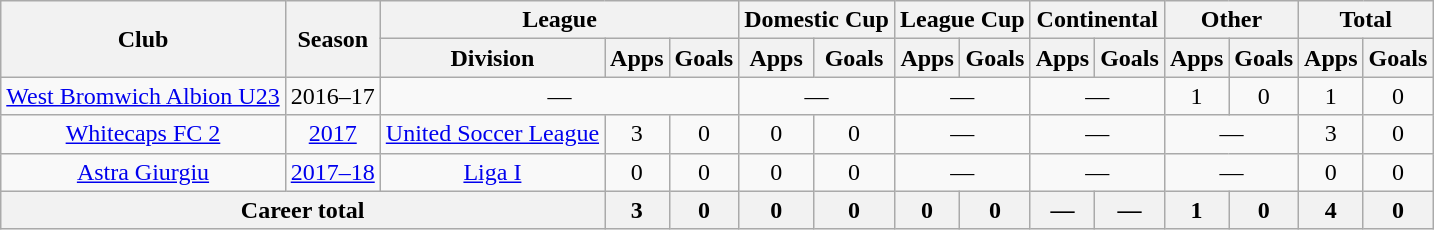<table class="wikitable" style="text-align:center">
<tr>
<th rowspan="2">Club</th>
<th rowspan="2">Season</th>
<th colspan="3">League</th>
<th colspan="2">Domestic Cup</th>
<th colspan="2">League Cup</th>
<th colspan="2">Continental</th>
<th colspan="2">Other</th>
<th colspan="2">Total</th>
</tr>
<tr>
<th>Division</th>
<th>Apps</th>
<th>Goals</th>
<th>Apps</th>
<th>Goals</th>
<th>Apps</th>
<th>Goals</th>
<th>Apps</th>
<th>Goals</th>
<th>Apps</th>
<th>Goals</th>
<th>Apps</th>
<th>Goals</th>
</tr>
<tr>
<td><a href='#'>West Bromwich Albion U23</a></td>
<td>2016–17</td>
<td colspan="3">—</td>
<td colspan="2">—</td>
<td colspan="2">—</td>
<td colspan="2">—</td>
<td>1</td>
<td>0</td>
<td>1</td>
<td>0</td>
</tr>
<tr>
<td><a href='#'>Whitecaps FC 2</a></td>
<td><a href='#'>2017</a></td>
<td><a href='#'>United Soccer League</a></td>
<td>3</td>
<td>0</td>
<td>0</td>
<td>0</td>
<td colspan="2">—</td>
<td colspan="2">—</td>
<td colspan="2">—</td>
<td>3</td>
<td>0</td>
</tr>
<tr>
<td><a href='#'>Astra Giurgiu</a></td>
<td><a href='#'>2017–18</a></td>
<td><a href='#'>Liga I</a></td>
<td>0</td>
<td>0</td>
<td>0</td>
<td>0</td>
<td colspan="2">—</td>
<td colspan="2">—</td>
<td colspan="2">—</td>
<td>0</td>
<td>0</td>
</tr>
<tr>
<th colspan="3">Career total</th>
<th>3</th>
<th>0</th>
<th>0</th>
<th>0</th>
<th>0</th>
<th>0</th>
<th>—</th>
<th>—</th>
<th>1</th>
<th>0</th>
<th>4</th>
<th>0</th>
</tr>
</table>
